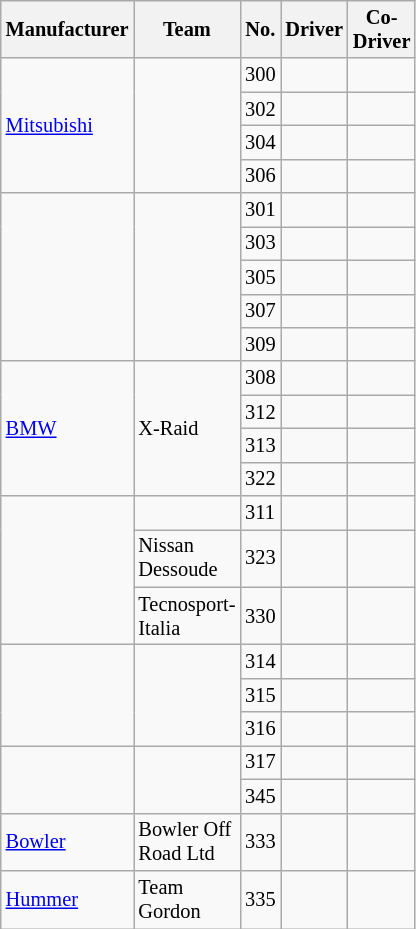<table class="wikitable" style="font-size:85%; ; width:15%">
<tr>
<th>Manufacturer</th>
<th>Team</th>
<th>No.</th>
<th>Driver</th>
<th>Co-Driver</th>
</tr>
<tr>
<td rowspan=4> <a href='#'>Mitsubishi</a></td>
<td rowspan=4></td>
<td>300</td>
<td></td>
<td></td>
</tr>
<tr>
<td>302</td>
<td></td>
<td></td>
</tr>
<tr>
<td>304</td>
<td></td>
<td></td>
</tr>
<tr>
<td>306</td>
<td></td>
<td></td>
</tr>
<tr>
<td rowspan=5></td>
<td rowspan=5></td>
<td>301</td>
<td></td>
<td></td>
</tr>
<tr>
<td>303</td>
<td></td>
<td></td>
</tr>
<tr>
<td>305</td>
<td></td>
<td></td>
</tr>
<tr>
<td>307</td>
<td></td>
<td></td>
</tr>
<tr>
<td>309</td>
<td></td>
<td></td>
</tr>
<tr>
<td rowspan=4> <a href='#'>BMW</a></td>
<td rowspan=4>X-Raid</td>
<td>308</td>
<td></td>
<td></td>
</tr>
<tr>
<td>312</td>
<td></td>
<td></td>
</tr>
<tr>
<td>313</td>
<td></td>
<td></td>
</tr>
<tr>
<td>322</td>
<td></td>
<td></td>
</tr>
<tr>
<td rowspan=3></td>
<td></td>
<td>311</td>
<td></td>
<td></td>
</tr>
<tr>
<td>Nissan Dessoude</td>
<td>323</td>
<td></td>
<td></td>
</tr>
<tr>
<td>Tecnosport-Italia</td>
<td>330</td>
<td></td>
<td></td>
</tr>
<tr>
<td rowspan=3></td>
<td rowspan=3></td>
<td>314</td>
<td></td>
<td></td>
</tr>
<tr>
<td>315</td>
<td></td>
<td></td>
</tr>
<tr>
<td>316</td>
<td></td>
<td></td>
</tr>
<tr>
<td rowspan=2></td>
<td rowspan=2></td>
<td>317</td>
<td></td>
<td></td>
</tr>
<tr>
<td>345</td>
<td></td>
<td></td>
</tr>
<tr>
<td rowspan=1> <a href='#'>Bowler</a></td>
<td rowspan=1>Bowler Off Road Ltd</td>
<td>333</td>
<td></td>
<td></td>
</tr>
<tr>
<td rowspan=1> <a href='#'>Hummer</a></td>
<td rowspan=1>Team Gordon</td>
<td>335</td>
<td></td>
<td></td>
</tr>
</table>
